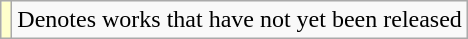<table class="wikitable">
<tr>
<td style="background:#FFFFCC;"></td>
<td>Denotes works that have not yet been released</td>
</tr>
</table>
